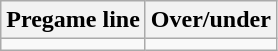<table class="wikitable">
<tr align="center">
<th style=>Pregame line</th>
<th style=>Over/under</th>
</tr>
<tr align="center">
<td></td>
<td></td>
</tr>
</table>
